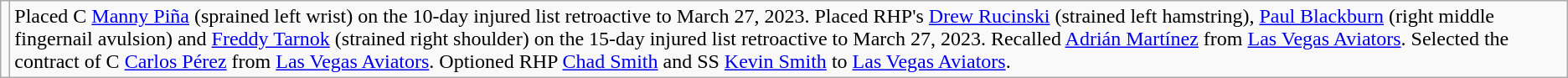<table class="wikitable">
<tr>
<td></td>
<td>Placed C <a href='#'>Manny Piña</a> (sprained left wrist) on the 10-day injured list retroactive to March 27, 2023. Placed RHP's <a href='#'>Drew Rucinski</a> (strained left hamstring), <a href='#'>Paul Blackburn</a> (right middle fingernail avulsion) and <a href='#'>Freddy Tarnok</a> (strained right shoulder) on the 15-day injured list retroactive to March 27, 2023. Recalled <a href='#'>Adrián Martínez</a> from <a href='#'>Las Vegas Aviators</a>. Selected the contract of C <a href='#'>Carlos Pérez</a> from <a href='#'>Las Vegas Aviators</a>. Optioned RHP <a href='#'>Chad Smith</a> and SS <a href='#'>Kevin Smith</a> to <a href='#'>Las Vegas Aviators</a>.</td>
</tr>
</table>
